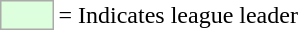<table>
<tr>
<td style="background:#DDFFDD; border:1px solid #aaa; width:2em;"></td>
<td>= Indicates league leader</td>
</tr>
</table>
